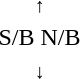<table style="text-align:center;">
<tr>
<td><small>  ↑ </small></td>
</tr>
<tr>
<td><span>S/B</span>   <span>N/B</span></td>
</tr>
<tr>
<td><small> ↓  </small></td>
</tr>
</table>
